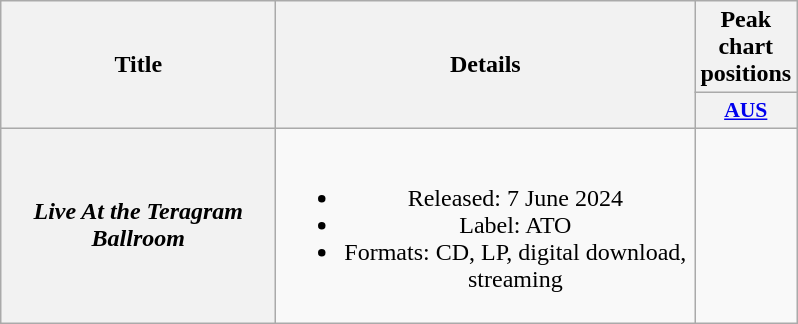<table class="wikitable plainrowheaders" style="text-align:center;" border="1">
<tr>
<th scope="col" rowspan="2" style="width:11em;">Title</th>
<th scope="col" rowspan="2" style="width:17em;">Details</th>
<th scope="col" colspan="1">Peak chart positions</th>
</tr>
<tr>
<th scope="col" style="width:3em;font-size:90%;"><a href='#'>AUS</a><br></th>
</tr>
<tr>
<th scope="row"><em>Live At the Teragram Ballroom</em></th>
<td><br><ul><li>Released: 7 June 2024</li><li>Label: ATO</li><li>Formats: CD, LP, digital download, streaming</li></ul></td>
<td></td>
</tr>
</table>
